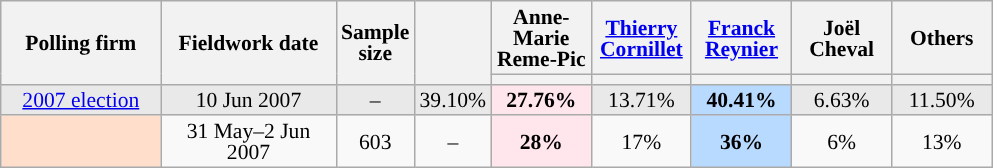<table class="wikitable sortable" style="text-align:center;font-size:90%;line-height:14px;">
<tr style="height:40px;">
<th style="width:100px;" rowspan="2">Polling firm</th>
<th style="width:110px;" rowspan="2">Fieldwork date</th>
<th style="width:35px;" rowspan="2">Sample<br>size</th>
<th style="width:30px;" rowspan="2"></th>
<th class="unsortable" style="width:60px;">Anne-Marie Reme-Pic<br></th>
<th class="unsortable" style="width:60px;"><a href='#'>Thierry Cornillet</a><br></th>
<th class="unsortable" style="width:60px;"><a href='#'>Franck Reynier</a><br></th>
<th class="unsortable" style="width:60px;">Joël Cheval<br></th>
<th class="unsortable" style="width:60px;">Others</th>
</tr>
<tr>
<th style="background:"></th>
<th style="background:"></th>
<th style="background:"></th>
<th style="background:"></th>
<th style="background:"></th>
</tr>
<tr style="background:#E9E9E9;">
<td><a href='#'>2007 election</a></td>
<td data-sort-value="2007-06-10">10 Jun 2007</td>
<td>–</td>
<td>39.10%</td>
<td style="background:#FFE6EC;"><strong>27.76%</strong></td>
<td>13.71%</td>
<td style="background:#B9DAFF;"><strong>40.41%</strong></td>
<td>6.63%</td>
<td>11.50%</td>
</tr>
<tr>
<td style="background:#FFDFCC;"></td>
<td data-sort-value="2007-06-02">31 May–2 Jun 2007</td>
<td>603</td>
<td>–</td>
<td style="background:#FFE6EC;"><strong>28%</strong></td>
<td>17%</td>
<td style="background:#B9DAFF;"><strong>36%</strong></td>
<td>6%</td>
<td>13%</td>
</tr>
</table>
